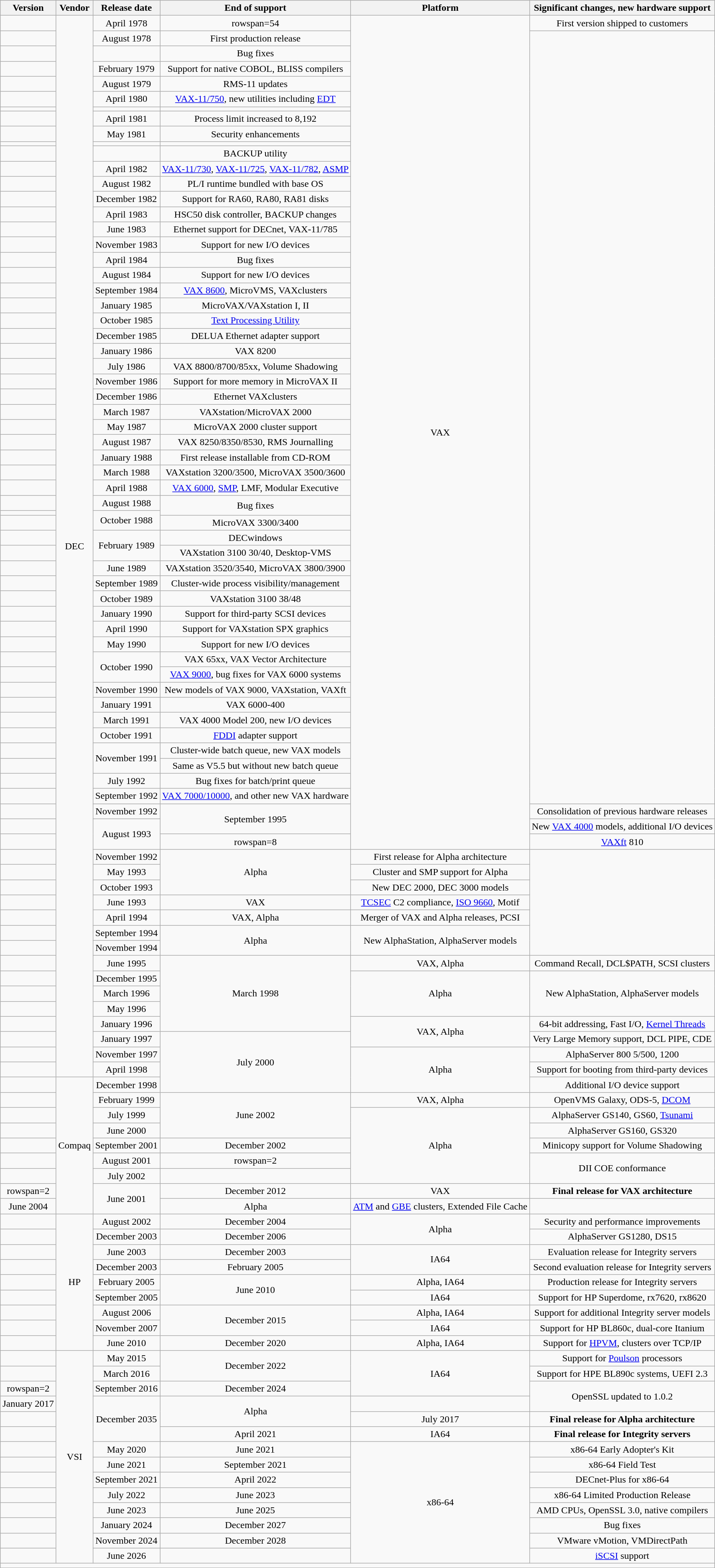<table class="wikitable mw-datatable mw-collapsible sticky-header" style="text-align:center; margin-left:1em; margin-right:0">
<tr>
<th>Version</th>
<th>Vendor</th>
<th>Release date<br></th>
<th>End of support<br></th>
<th>Platform</th>
<th>Significant changes, new hardware support<br></th>
</tr>
<tr>
<td></td>
<td rowspan=72>DEC</td>
<td>April 1978</td>
<td>rowspan=54 </td>
<td rowspan=57>VAX</td>
<td>First version shipped to customers</td>
</tr>
<tr>
<td></td>
<td>August 1978</td>
<td>First production release</td>
</tr>
<tr>
<td></td>
<td></td>
<td>Bug fixes</td>
</tr>
<tr>
<td></td>
<td>February 1979</td>
<td>Support for native COBOL, BLISS compilers</td>
</tr>
<tr>
<td></td>
<td>August 1979</td>
<td>RMS-11 updates</td>
</tr>
<tr>
<td></td>
<td>April 1980</td>
<td><a href='#'>VAX-11/750</a>, new utilities including <a href='#'>EDT</a></td>
</tr>
<tr>
<td></td>
<td></td>
<td></td>
</tr>
<tr>
<td></td>
<td>April 1981</td>
<td>Process limit increased to 8,192</td>
</tr>
<tr>
<td></td>
<td>May 1981</td>
<td>Security enhancements</td>
</tr>
<tr>
<td></td>
<td></td>
<td></td>
</tr>
<tr>
<td></td>
<td></td>
<td>BACKUP utility</td>
</tr>
<tr>
<td></td>
<td>April 1982</td>
<td><a href='#'>VAX-11/730</a>, <a href='#'>VAX-11/725</a>, <a href='#'>VAX-11/782</a>, <a href='#'>ASMP</a></td>
</tr>
<tr>
<td></td>
<td>August 1982</td>
<td>PL/I runtime bundled with base OS</td>
</tr>
<tr>
<td></td>
<td>December 1982</td>
<td>Support for RA60, RA80, RA81 disks</td>
</tr>
<tr>
<td></td>
<td>April 1983</td>
<td>HSC50 disk controller, BACKUP changes</td>
</tr>
<tr>
<td></td>
<td>June 1983</td>
<td>Ethernet support for DECnet, VAX-11/785</td>
</tr>
<tr>
<td></td>
<td>November 1983</td>
<td>Support for new I/O devices</td>
</tr>
<tr>
<td></td>
<td>April 1984</td>
<td>Bug fixes</td>
</tr>
<tr>
<td></td>
<td>August 1984</td>
<td>Support for new I/O devices</td>
</tr>
<tr>
<td></td>
<td>September 1984</td>
<td><a href='#'>VAX 8600</a>, MicroVMS, VAXclusters</td>
</tr>
<tr>
<td></td>
<td>January 1985</td>
<td>MicroVAX/VAXstation I, II</td>
</tr>
<tr>
<td></td>
<td>October 1985</td>
<td><a href='#'>Text Processing Utility</a></td>
</tr>
<tr>
<td></td>
<td>December 1985</td>
<td>DELUA Ethernet adapter support</td>
</tr>
<tr>
<td></td>
<td>January 1986</td>
<td>VAX 8200</td>
</tr>
<tr>
<td></td>
<td>July 1986</td>
<td>VAX 8800/8700/85xx, Volume Shadowing</td>
</tr>
<tr>
<td></td>
<td>November 1986</td>
<td>Support for more memory in MicroVAX II</td>
</tr>
<tr>
<td></td>
<td>December 1986</td>
<td>Ethernet VAXclusters</td>
</tr>
<tr>
<td></td>
<td>March 1987</td>
<td>VAXstation/MicroVAX 2000</td>
</tr>
<tr>
<td></td>
<td>May 1987</td>
<td>MicroVAX 2000 cluster support</td>
</tr>
<tr>
<td></td>
<td>August 1987</td>
<td>VAX 8250/8350/8530, RMS Journalling</td>
</tr>
<tr>
<td></td>
<td>January 1988</td>
<td>First release installable from CD-ROM</td>
</tr>
<tr>
<td></td>
<td>March 1988</td>
<td>VAXstation 3200/3500, MicroVAX 3500/3600</td>
</tr>
<tr>
<td></td>
<td>April 1988</td>
<td><a href='#'>VAX 6000</a>, <a href='#'>SMP</a>, LMF, Modular Executive</td>
</tr>
<tr>
<td></td>
<td>August 1988</td>
<td rowspan=2>Bug fixes</td>
</tr>
<tr>
<td></td>
<td rowspan=2>October 1988</td>
</tr>
<tr>
<td></td>
<td>MicroVAX 3300/3400</td>
</tr>
<tr>
<td></td>
<td rowspan=2>February 1989</td>
<td>DECwindows</td>
</tr>
<tr>
<td></td>
<td>VAXstation 3100 30/40, Desktop-VMS</td>
</tr>
<tr>
<td></td>
<td>June 1989</td>
<td>VAXstation 3520/3540, MicroVAX 3800/3900</td>
</tr>
<tr>
<td></td>
<td>September 1989</td>
<td>Cluster-wide process visibility/management</td>
</tr>
<tr>
<td></td>
<td>October 1989</td>
<td>VAXstation 3100 38/48</td>
</tr>
<tr>
<td></td>
<td>January 1990</td>
<td>Support for third-party SCSI devices</td>
</tr>
<tr>
<td></td>
<td>April 1990</td>
<td>Support for VAXstation SPX graphics</td>
</tr>
<tr>
<td></td>
<td>May 1990</td>
<td>Support for new I/O devices</td>
</tr>
<tr>
<td></td>
<td rowspan=2>October 1990</td>
<td>VAX 65xx, VAX Vector Architecture</td>
</tr>
<tr>
<td></td>
<td><a href='#'>VAX 9000</a>, bug fixes for VAX 6000 systems</td>
</tr>
<tr>
<td></td>
<td>November 1990</td>
<td>New models of VAX 9000, VAXstation, VAXft</td>
</tr>
<tr>
<td></td>
<td>January 1991</td>
<td>VAX 6000-400</td>
</tr>
<tr>
<td></td>
<td>March 1991</td>
<td>VAX 4000 Model 200, new I/O devices</td>
</tr>
<tr>
<td></td>
<td>October 1991</td>
<td><a href='#'>FDDI</a> adapter support</td>
</tr>
<tr>
<td></td>
<td rowspan=2>November 1991</td>
<td>Cluster-wide batch queue, new VAX models</td>
</tr>
<tr>
<td></td>
<td>Same as V5.5 but without new batch queue</td>
</tr>
<tr>
<td></td>
<td>July 1992</td>
<td>Bug fixes for batch/print queue</td>
</tr>
<tr>
<td></td>
<td>September 1992</td>
<td><a href='#'>VAX 7000/10000</a>, and other new VAX hardware</td>
</tr>
<tr>
<td></td>
<td>November 1992</td>
<td rowspan=2>September 1995</td>
<td>Consolidation of previous hardware releases</td>
</tr>
<tr>
<td></td>
<td rowspan=2>August 1993</td>
<td>New <a href='#'>VAX 4000</a> models, additional I/O devices</td>
</tr>
<tr>
<td></td>
<td>rowspan=8 </td>
<td><a href='#'>VAXft</a> 810</td>
</tr>
<tr>
<td></td>
<td>November 1992</td>
<td rowspan=3>Alpha</td>
<td>First release for Alpha architecture</td>
</tr>
<tr>
<td></td>
<td>May 1993</td>
<td>Cluster and SMP support for Alpha</td>
</tr>
<tr>
<td></td>
<td>October 1993</td>
<td>New DEC 2000, DEC 3000 models</td>
</tr>
<tr>
<td></td>
<td>June 1993</td>
<td>VAX</td>
<td><a href='#'>TCSEC</a> C2 compliance, <a href='#'>ISO 9660</a>, Motif</td>
</tr>
<tr>
<td></td>
<td>April 1994</td>
<td>VAX, Alpha</td>
<td>Merger of VAX and Alpha releases, PCSI</td>
</tr>
<tr>
<td></td>
<td>September 1994</td>
<td rowspan=2>Alpha</td>
<td rowspan=2>New AlphaStation, AlphaServer models</td>
</tr>
<tr>
<td></td>
<td>November 1994</td>
</tr>
<tr>
<td></td>
<td>June 1995</td>
<td rowspan=5>March 1998</td>
<td>VAX, Alpha</td>
<td>Command Recall, DCL$PATH, SCSI clusters</td>
</tr>
<tr>
<td></td>
<td>December 1995</td>
<td rowspan=3>Alpha</td>
<td rowspan=3>New AlphaStation, AlphaServer models</td>
</tr>
<tr>
<td></td>
<td>March 1996</td>
</tr>
<tr>
<td></td>
<td>May 1996</td>
</tr>
<tr>
<td></td>
<td>January 1996</td>
<td rowspan=2>VAX, Alpha</td>
<td>64-bit addressing, Fast I/O, <a href='#'>Kernel Threads</a></td>
</tr>
<tr>
<td></td>
<td>January 1997</td>
<td rowspan=4>July 2000</td>
<td>Very Large Memory support, DCL PIPE, CDE</td>
</tr>
<tr>
<td></td>
<td>November 1997</td>
<td rowspan=3>Alpha</td>
<td>AlphaServer 800 5/500, 1200</td>
</tr>
<tr>
<td></td>
<td>April 1998</td>
<td>Support for booting from third-party devices</td>
</tr>
<tr>
<td></td>
<td rowspan=9>Compaq</td>
<td>December 1998</td>
<td>Additional I/O device support</td>
</tr>
<tr>
<td></td>
<td>February 1999</td>
<td rowspan=3>June 2002</td>
<td>VAX, Alpha</td>
<td>OpenVMS Galaxy, ODS-5, <a href='#'>DCOM</a></td>
</tr>
<tr>
<td></td>
<td>July 1999</td>
<td rowspan=5>Alpha</td>
<td>AlphaServer GS140, GS60, <a href='#'>Tsunami</a></td>
</tr>
<tr>
<td></td>
<td>June 2000</td>
<td>AlphaServer GS160, GS320</td>
</tr>
<tr>
<td></td>
<td>September 2001</td>
<td>December 2002</td>
<td>Minicopy support for Volume Shadowing</td>
</tr>
<tr>
<td></td>
<td>August 2001</td>
<td>rowspan=2 </td>
<td rowspan=2>DII COE conformance</td>
</tr>
<tr>
<td></td>
<td>July 2002</td>
</tr>
<tr>
<td>rowspan=2 </td>
<td rowspan=2>June 2001</td>
<td>December 2012</td>
<td>VAX</td>
<td><strong>Final release for VAX architecture</strong></td>
</tr>
<tr>
<td>June 2004</td>
<td>Alpha</td>
<td><a href='#'>ATM</a> and <a href='#'>GBE</a> clusters, Extended File Cache</td>
</tr>
<tr>
<td></td>
<td rowspan=9>HP</td>
<td>August 2002</td>
<td>December 2004</td>
<td rowspan=2>Alpha</td>
<td>Security and performance improvements</td>
</tr>
<tr>
<td></td>
<td>December 2003</td>
<td>December 2006</td>
<td>AlphaServer GS1280, DS15</td>
</tr>
<tr>
<td></td>
<td>June 2003</td>
<td>December 2003</td>
<td rowspan=2>IA64</td>
<td>Evaluation release for Integrity servers</td>
</tr>
<tr>
<td></td>
<td>December 2003</td>
<td>February 2005</td>
<td>Second evaluation release for Integrity servers</td>
</tr>
<tr>
<td></td>
<td>February 2005</td>
<td rowspan=2>June 2010</td>
<td>Alpha, IA64</td>
<td>Production release for Integrity servers</td>
</tr>
<tr>
<td></td>
<td>September 2005</td>
<td>IA64</td>
<td>Support for HP Superdome, rx7620, rx8620</td>
</tr>
<tr>
<td></td>
<td>August 2006</td>
<td rowspan=2>December 2015</td>
<td>Alpha, IA64</td>
<td>Support for additional Integrity server models</td>
</tr>
<tr>
<td></td>
<td>November 2007</td>
<td>IA64</td>
<td>Support for HP BL860c, dual-core Itanium</td>
</tr>
<tr>
<td></td>
<td>June 2010</td>
<td>December 2020</td>
<td>Alpha, IA64</td>
<td>Support for <a href='#'>HPVM</a>, clusters over TCP/IP</td>
</tr>
<tr>
<td></td>
<td rowspan=14>VSI</td>
<td>May 2015</td>
<td rowspan=2>December 2022</td>
<td rowspan=3>IA64</td>
<td>Support for <a href='#'>Poulson</a> processors</td>
</tr>
<tr>
<td></td>
<td>March 2016</td>
<td>Support for HPE BL890c systems, UEFI 2.3</td>
</tr>
<tr>
<td>rowspan=2 </td>
<td>September 2016</td>
<td>December 2024</td>
<td rowspan=2>OpenSSL updated to 1.0.2</td>
</tr>
<tr>
<td>January 2017</td>
<td rowspan=3>December 2035</td>
<td rowspan=2>Alpha</td>
</tr>
<tr>
<td></td>
<td>July 2017</td>
<td><strong>Final release for Alpha architecture</strong></td>
</tr>
<tr>
<td></td>
<td>April 2021</td>
<td>IA64</td>
<td><strong>Final release for Integrity servers</strong></td>
</tr>
<tr>
<td></td>
<td>May 2020</td>
<td>June 2021</td>
<td rowspan=8>x86-64</td>
<td>x86-64 Early Adopter's Kit</td>
</tr>
<tr>
<td></td>
<td>June 2021</td>
<td>September 2021</td>
<td>x86-64 Field Test</td>
</tr>
<tr>
<td></td>
<td>September 2021</td>
<td>April 2022</td>
<td>DECnet-Plus for x86-64</td>
</tr>
<tr>
<td></td>
<td>July 2022</td>
<td>June 2023</td>
<td>x86-64 Limited Production Release</td>
</tr>
<tr>
<td></td>
<td>June 2023</td>
<td>June 2025</td>
<td>AMD CPUs, OpenSSL 3.0, native compilers</td>
</tr>
<tr>
<td></td>
<td>January 2024</td>
<td>December 2027</td>
<td>Bug fixes</td>
</tr>
<tr>
<td></td>
<td>November 2024</td>
<td>December 2028</td>
<td>VMware vMotion, VMDirectPath</td>
</tr>
<tr>
<td></td>
<td>June 2026</td>
<td></td>
<td><a href='#'>iSCSI</a> support</td>
</tr>
<tr>
<td colspan="6"><small></small></td>
</tr>
</table>
